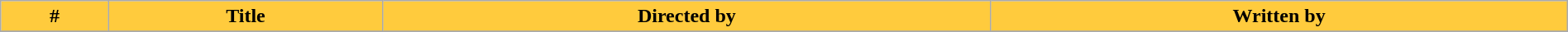<table class="wikitable plainrowheaders" width="100%" style="margin-right: 0;">
<tr>
<th style="background-color: #FFCB3D; color: #000000;">#</th>
<th style="background-color: #FFCB3D; color: #000000;">Title</th>
<th style="background-color: #FFCB3D; color: #000000;">Directed by</th>
<th style="background-color: #FFCB3D; color: #000000;">Written by</th>
</tr>
<tr>
</tr>
</table>
